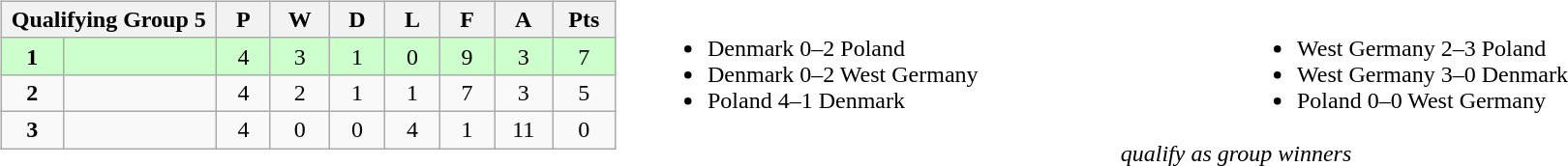<table width=100%>
<tr>
<td valign="top" width="440"><br><table class="wikitable">
<tr>
<th colspan="2">Qualifying Group 5</th>
<th rowspan="1">P</th>
<th rowspan="1">W</th>
<th colspan="1">D</th>
<th colspan="1">L</th>
<th colspan="1">F</th>
<th colspan="1">A</th>
<th colspan="1">Pts</th>
</tr>
<tr style="background:#ccffcc;">
<td align=center width="50"><strong>1</strong></td>
<td width="150"><strong></strong></td>
<td align=center width="50">4</td>
<td align=center width="50">3</td>
<td align=center width="50">1</td>
<td align=center width="50">0</td>
<td align=center width="50">9</td>
<td align=center width="50">3</td>
<td align=center width="50">7</td>
</tr>
<tr>
<td align=center><strong>2</strong></td>
<td></td>
<td align=center>4</td>
<td align=center>2</td>
<td align=center>1</td>
<td align=center>1</td>
<td align=center>7</td>
<td align=center>3</td>
<td align=center>5</td>
</tr>
<tr>
<td align=center><strong>3</strong></td>
<td></td>
<td align=center>4</td>
<td align=center>0</td>
<td align=center>0</td>
<td align=center>4</td>
<td align=center>1</td>
<td align=center>11</td>
<td align=center>0</td>
</tr>
</table>
</td>
<td valign="middle" align="center"><br><table width=100%>
<tr>
<td valign="middle" align=left width=50%><br><ul><li>Denmark 0–2 Poland</li><li>Denmark 0–2 West Germany</li><li>Poland 4–1 Denmark</li></ul></td>
<td valign="middle" align=left width=50%><br><ul><li>West Germany 2–3 Poland</li><li>West Germany 3–0 Denmark</li><li>Poland 0–0 West Germany</li></ul></td>
</tr>
</table>
<em> qualify as group winners</em></td>
</tr>
</table>
